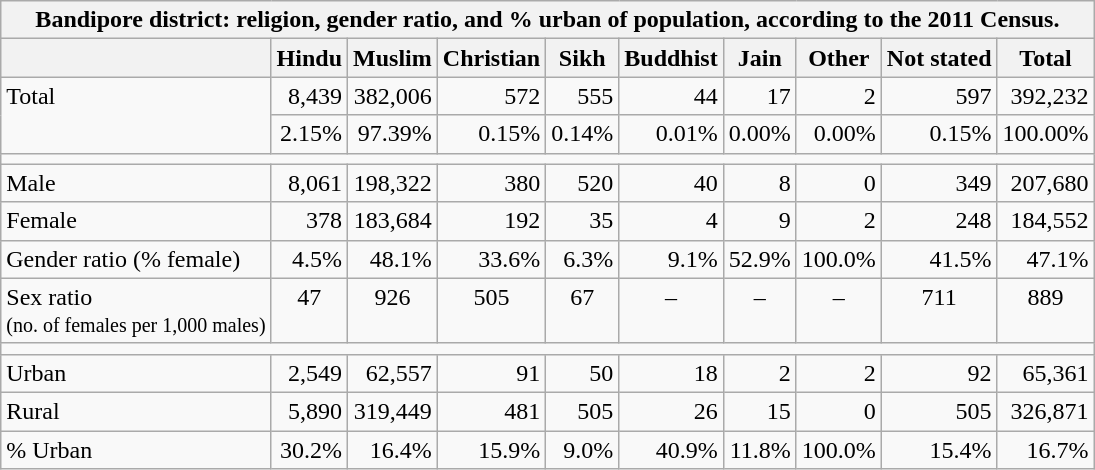<table class="wikitable mw-collapsible mw-collapsed">
<tr>
<th colspan="10">Bandipore district: religion, gender ratio, and % urban of population, according to the 2011 Census.</th>
</tr>
<tr style="vertical-align:top;">
<th></th>
<th>Hindu</th>
<th>Muslim</th>
<th>Christian</th>
<th>Sikh</th>
<th>Buddhist</th>
<th>Jain</th>
<th>Other</th>
<th>Not stated</th>
<th>Total</th>
</tr>
<tr style="vertical-align:top;text-align:right;">
<td rowspan=2 style="text-align:left;">Total</td>
<td>8,439</td>
<td>382,006</td>
<td>572</td>
<td>555</td>
<td>44</td>
<td>17</td>
<td>2</td>
<td>597</td>
<td>392,232</td>
</tr>
<tr style="vertical-align:top;text-align:right;">
<td>2.15%</td>
<td>97.39%</td>
<td>0.15%</td>
<td>0.14%</td>
<td>0.01%</td>
<td>0.00%</td>
<td>0.00%</td>
<td>0.15%</td>
<td>100.00%</td>
</tr>
<tr>
<td colspan="10"></td>
</tr>
<tr style="vertical-align:top;text-align:right;">
<td style="text-align:left;">Male</td>
<td>8,061</td>
<td>198,322</td>
<td>380</td>
<td>520</td>
<td>40</td>
<td>8</td>
<td>0</td>
<td>349</td>
<td>207,680</td>
</tr>
<tr style="vertical-align:top;text-align:right;">
<td style="text-align:left;">Female</td>
<td>378</td>
<td>183,684</td>
<td>192</td>
<td>35</td>
<td>4</td>
<td>9</td>
<td>2</td>
<td>248</td>
<td>184,552</td>
</tr>
<tr style="vertical-align:top;text-align:right;">
<td style="text-align:left;">Gender ratio (% female)</td>
<td>4.5%</td>
<td>48.1%</td>
<td>33.6%</td>
<td>6.3%</td>
<td>9.1%</td>
<td>52.9%</td>
<td>100.0%</td>
<td>41.5%</td>
<td>47.1%</td>
</tr>
<tr style="vertical-align:top;text-align:center;">
<td style="text-align:left;">Sex ratio<br><small>(no. of females per 1,000 males)</small></td>
<td>47</td>
<td>926</td>
<td>505</td>
<td>67</td>
<td>–</td>
<td>–</td>
<td>–</td>
<td>711</td>
<td>889</td>
</tr>
<tr>
<td colspan="10"></td>
</tr>
<tr style="vertical-align:top;text-align:right;">
<td style="text-align:left;">Urban</td>
<td>2,549</td>
<td>62,557</td>
<td>91</td>
<td>50</td>
<td>18</td>
<td>2</td>
<td>2</td>
<td>92</td>
<td>65,361</td>
</tr>
<tr style="vertical-align:top;text-align:right;">
<td style="text-align:left;">Rural</td>
<td>5,890</td>
<td>319,449</td>
<td>481</td>
<td>505</td>
<td>26</td>
<td>15</td>
<td>0</td>
<td>505</td>
<td>326,871</td>
</tr>
<tr style="vertical-align:top;text-align:right;">
<td style="text-align:left;">% Urban</td>
<td>30.2%</td>
<td>16.4%</td>
<td>15.9%</td>
<td>9.0%</td>
<td>40.9%</td>
<td>11.8%</td>
<td>100.0%</td>
<td>15.4%</td>
<td>16.7%</td>
</tr>
</table>
